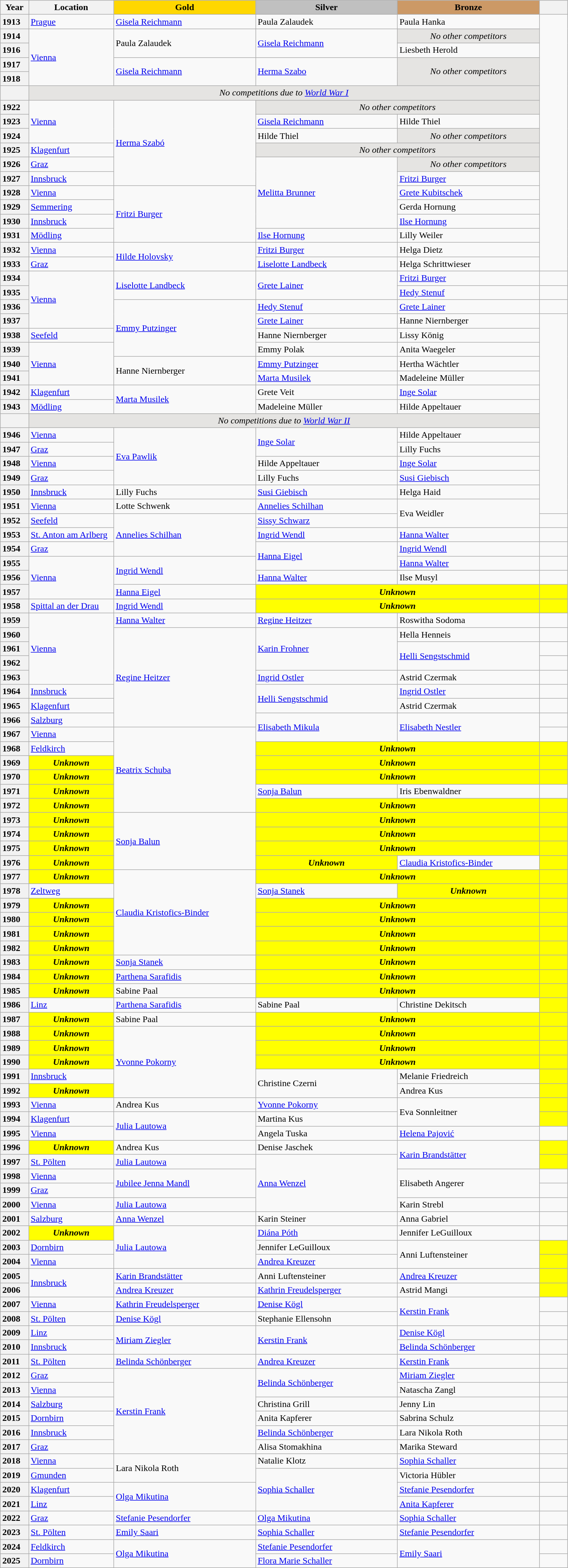<table class="wikitable unsortable" style="text-align:left; width:80%">
<tr>
<th scope="col" style="text-align:center; width:5%">Year</th>
<th scope="col" style="text-align:center; width:15%">Location</th>
<th scope="col" style="text-align:center; width:25%; background:gold">Gold</th>
<th scope="col" style="text-align:center; width:25%; background:silver">Silver</th>
<th scope="col" style="text-align:center; width:25%; background:#c96">Bronze</th>
<th scope="col" style="text-align:center; width:5%"></th>
</tr>
<tr>
<th scope="row" style="text-align:left">1913</th>
<td> <a href='#'>Prague</a></td>
<td><a href='#'>Gisela Reichmann</a></td>
<td>Paula Zalaudek</td>
<td>Paula Hanka</td>
<td rowspan="18"></td>
</tr>
<tr>
<th scope="row" style="text-align:left">1914</th>
<td rowspan="4"><a href='#'>Vienna</a></td>
<td rowspan="2">Paula Zalaudek</td>
<td rowspan="2"><a href='#'>Gisela Reichmann</a></td>
<td bgcolor="e5e4e2" align="center"><em>No other competitors</em></td>
</tr>
<tr>
<th scope="row" style="text-align:left">1916</th>
<td>Liesbeth Herold</td>
</tr>
<tr>
<th scope="row" style="text-align:left">1917</th>
<td rowspan="2"><a href='#'>Gisela Reichmann</a></td>
<td rowspan="2"><a href='#'>Herma Szabo</a></td>
<td rowspan="2" bgcolor="e5e4e2" align="center"><em>No other competitors</em></td>
</tr>
<tr>
<th scope="row" style="text-align:left">1918</th>
</tr>
<tr>
<th scope="row" style="text-align:left"></th>
<td colspan="4" align="center" bgcolor="e5e4e2"><em>No competitions due to <a href='#'>World War I</a></em></td>
</tr>
<tr>
<th scope="row" style="text-align:left">1922</th>
<td rowspan="3"><a href='#'>Vienna</a></td>
<td rowspan="6"><a href='#'>Herma Szabó</a></td>
<td colspan="2" bgcolor="e5e4e2" align="center"><em>No other competitors</em></td>
</tr>
<tr>
<th scope="row" style="text-align:left">1923</th>
<td><a href='#'>Gisela Reichmann</a></td>
<td>Hilde Thiel</td>
</tr>
<tr>
<th scope="row" style="text-align:left">1924</th>
<td>Hilde Thiel</td>
<td bgcolor="e5e4e2" align="center"><em>No other competitors</em></td>
</tr>
<tr>
<th scope="row" style="text-align:left">1925</th>
<td><a href='#'>Klagenfurt</a></td>
<td colspan="2" bgcolor="e5e4e2" align="center"><em>No other competitors</em></td>
</tr>
<tr>
<th scope="row" style="text-align:left">1926</th>
<td><a href='#'>Graz</a></td>
<td rowspan="5"><a href='#'>Melitta Brunner</a></td>
<td bgcolor="e5e4e2" align="center"><em>No other competitors</em></td>
</tr>
<tr>
<th scope="row" style="text-align:left">1927</th>
<td><a href='#'>Innsbruck</a></td>
<td><a href='#'>Fritzi Burger</a></td>
</tr>
<tr>
<th scope="row" style="text-align:left">1928</th>
<td><a href='#'>Vienna</a></td>
<td rowspan="4"><a href='#'>Fritzi Burger</a></td>
<td><a href='#'>Grete Kubitschek</a></td>
</tr>
<tr>
<th scope="row" style="text-align:left">1929</th>
<td><a href='#'>Semmering</a></td>
<td>Gerda Hornung</td>
</tr>
<tr>
<th scope="row" style="text-align:left">1930</th>
<td><a href='#'>Innsbruck</a></td>
<td><a href='#'>Ilse Hornung</a></td>
</tr>
<tr>
<th scope="row" style="text-align:left">1931</th>
<td><a href='#'>Mödling</a></td>
<td><a href='#'>Ilse Hornung</a></td>
<td>Lilly Weiler</td>
</tr>
<tr>
<th scope="row" style="text-align:left">1932</th>
<td><a href='#'>Vienna</a></td>
<td rowspan="2"><a href='#'>Hilde Holovsky</a></td>
<td><a href='#'>Fritzi Burger</a></td>
<td>Helga Dietz</td>
</tr>
<tr>
<th scope="row" style="text-align:left">1933</th>
<td><a href='#'>Graz</a></td>
<td><a href='#'>Liselotte Landbeck</a></td>
<td>Helga Schrittwieser</td>
</tr>
<tr>
<th scope="row" style="text-align:left">1934</th>
<td rowspan="4"><a href='#'>Vienna</a></td>
<td rowspan="2"><a href='#'>Liselotte Landbeck</a></td>
<td rowspan="2"><a href='#'>Grete Lainer</a></td>
<td><a href='#'>Fritzi Burger</a></td>
<td></td>
</tr>
<tr>
<th scope="row" style="text-align:left">1935</th>
<td><a href='#'>Hedy Stenuf</a></td>
<td></td>
</tr>
<tr>
<th scope="row" style="text-align:left">1936</th>
<td rowspan="4"><a href='#'>Emmy Putzinger</a></td>
<td><a href='#'>Hedy Stenuf</a></td>
<td><a href='#'>Grete Lainer</a></td>
<td></td>
</tr>
<tr>
<th scope="row" style="text-align:left">1937</th>
<td><a href='#'>Grete Lainer</a></td>
<td>Hanne Niernberger</td>
<td rowspan="14"></td>
</tr>
<tr>
<th scope="row" style="text-align:left">1938</th>
<td><a href='#'>Seefeld</a></td>
<td>Hanne Niernberger</td>
<td>Lissy König</td>
</tr>
<tr>
<th scope="row" style="text-align:left">1939</th>
<td rowspan="3"><a href='#'>Vienna</a></td>
<td>Emmy Polak</td>
<td>Anita Waegeler</td>
</tr>
<tr>
<th scope="row" style="text-align:left">1940</th>
<td rowspan="2">Hanne Niernberger</td>
<td><a href='#'>Emmy Putzinger</a></td>
<td>Hertha Wächtler</td>
</tr>
<tr>
<th scope="row" style="text-align:left">1941</th>
<td><a href='#'>Marta Musilek</a></td>
<td>Madeleine Müller</td>
</tr>
<tr>
<th scope="row" style="text-align:left">1942</th>
<td><a href='#'>Klagenfurt</a></td>
<td rowspan="2"><a href='#'>Marta Musilek</a> </td>
<td>Grete Veit</td>
<td><a href='#'>Inge Solar</a></td>
</tr>
<tr>
<th scope="row" style="text-align:left">1943</th>
<td><a href='#'>Mödling</a></td>
<td>Madeleine Müller</td>
<td>Hilde Appeltauer</td>
</tr>
<tr>
<th scope="row" style="text-align:left"></th>
<td colspan="4" align="center" bgcolor="e5e4e2"><em>No competitions due to <a href='#'>World War II</a></em></td>
</tr>
<tr>
<th scope="row" style="text-align:left">1946</th>
<td><a href='#'>Vienna</a></td>
<td rowspan="4"><a href='#'>Eva Pawlik</a></td>
<td rowspan="2"><a href='#'>Inge Solar</a></td>
<td>Hilde Appeltauer</td>
</tr>
<tr>
<th scope="row" style="text-align:left">1947</th>
<td><a href='#'>Graz</a></td>
<td>Lilly Fuchs</td>
</tr>
<tr>
<th scope="row" style="text-align:left">1948</th>
<td><a href='#'>Vienna</a></td>
<td>Hilde Appeltauer</td>
<td><a href='#'>Inge Solar</a></td>
</tr>
<tr>
<th scope="row" style="text-align:left">1949</th>
<td><a href='#'>Graz</a></td>
<td>Lilly Fuchs</td>
<td><a href='#'>Susi Giebisch</a></td>
</tr>
<tr>
<th scope="row" style="text-align:left">1950</th>
<td><a href='#'>Innsbruck</a></td>
<td>Lilly Fuchs</td>
<td><a href='#'>Susi Giebisch</a></td>
<td>Helga Haid</td>
</tr>
<tr>
<th scope="row" style="text-align:left">1951</th>
<td><a href='#'>Vienna</a></td>
<td>Lotte Schwenk</td>
<td><a href='#'>Annelies Schilhan</a></td>
<td rowspan="2">Eva Weidler</td>
</tr>
<tr>
<th scope="row" style="text-align:left">1952</th>
<td><a href='#'>Seefeld</a></td>
<td rowspan="3"><a href='#'>Annelies Schilhan</a></td>
<td><a href='#'>Sissy Schwarz</a></td>
<td></td>
</tr>
<tr>
<th scope="row" style="text-align:left">1953</th>
<td><a href='#'>St. Anton am Arlberg</a></td>
<td><a href='#'>Ingrid Wendl</a></td>
<td><a href='#'>Hanna Walter</a></td>
<td></td>
</tr>
<tr>
<th scope="row" style="text-align:left">1954</th>
<td><a href='#'>Graz</a></td>
<td rowspan="2"><a href='#'>Hanna Eigel</a></td>
<td><a href='#'>Ingrid Wendl</a></td>
<td></td>
</tr>
<tr>
<th scope="row" style="text-align:left">1955</th>
<td rowspan="3"><a href='#'>Vienna</a></td>
<td rowspan="2"><a href='#'>Ingrid Wendl</a></td>
<td><a href='#'>Hanna Walter</a></td>
<td></td>
</tr>
<tr>
<th scope="row" style="text-align:left">1956</th>
<td><a href='#'>Hanna Walter</a></td>
<td>Ilse Musyl</td>
<td></td>
</tr>
<tr>
<th scope="row" style="text-align:left">1957</th>
<td><a href='#'>Hanna Eigel</a></td>
<td colspan="2" bgcolor="yellow" align="center"><strong><em>Unknown</em></strong></td>
<td bgcolor="yellow"></td>
</tr>
<tr>
<th scope="row" style="text-align:left">1958</th>
<td><a href='#'>Spittal an der Drau</a></td>
<td><a href='#'>Ingrid Wendl</a></td>
<td colspan="2" bgcolor="yellow" align="center"><strong><em>Unknown</em></strong></td>
<td bgcolor="yellow"></td>
</tr>
<tr>
<th scope="row" style="text-align:left">1959</th>
<td rowspan="5"><a href='#'>Vienna</a></td>
<td><a href='#'>Hanna Walter</a></td>
<td><a href='#'>Regine Heitzer</a></td>
<td>Roswitha Sodoma</td>
<td></td>
</tr>
<tr>
<th scope="row" style="text-align:left">1960</th>
<td rowspan="7"><a href='#'>Regine Heitzer</a></td>
<td rowspan="3"><a href='#'>Karin Frohner</a></td>
<td>Hella Henneis</td>
<td></td>
</tr>
<tr>
<th scope="row" style="text-align:left">1961</th>
<td rowspan="2"><a href='#'>Helli Sengstschmid</a></td>
<td></td>
</tr>
<tr>
<th scope="row" style="text-align:left">1962</th>
<td></td>
</tr>
<tr>
<th scope="row" style="text-align:left">1963</th>
<td><a href='#'>Ingrid Ostler</a></td>
<td>Astrid Czermak</td>
<td></td>
</tr>
<tr>
<th scope="row" style="text-align:left">1964</th>
<td><a href='#'>Innsbruck</a></td>
<td rowspan="2"><a href='#'>Helli Sengstschmid</a></td>
<td><a href='#'>Ingrid Ostler</a></td>
<td></td>
</tr>
<tr>
<th scope="row" style="text-align:left">1965</th>
<td><a href='#'>Klagenfurt</a></td>
<td>Astrid Czermak</td>
<td></td>
</tr>
<tr>
<th scope="row" style="text-align:left">1966</th>
<td><a href='#'>Salzburg</a></td>
<td rowspan="2"><a href='#'>Elisabeth Mikula</a></td>
<td rowspan = "2"><a href='#'>Elisabeth Nestler</a></td>
<td></td>
</tr>
<tr>
<th scope="row" style="text-align:left">1967</th>
<td><a href='#'>Vienna</a></td>
<td rowspan="6"><a href='#'>Beatrix Schuba</a></td>
<td></td>
</tr>
<tr>
<th scope="row" style="text-align:left">1968</th>
<td><a href='#'>Feldkirch</a></td>
<td colspan="2" bgcolor="yellow" align="center"><strong><em>Unknown</em></strong></td>
<td bgcolor="yellow"></td>
</tr>
<tr>
<th scope="row" style="text-align:left">1969</th>
<td bgcolor="yellow" align="center"><strong><em>Unknown</em></strong></td>
<td colspan="2" bgcolor="yellow" align="center"><strong><em>Unknown</em></strong></td>
<td bgcolor="yellow"></td>
</tr>
<tr>
<th scope="row" style="text-align:left">1970</th>
<td bgcolor="yellow" align="center"><strong><em>Unknown</em></strong></td>
<td colspan="2" bgcolor="yellow" align="center"><strong><em>Unknown</em></strong></td>
<td bgcolor="yellow"></td>
</tr>
<tr>
<th scope="row" style="text-align:left">1971</th>
<td bgcolor="yellow" align="center"><strong><em>Unknown</em></strong></td>
<td><a href='#'>Sonja Balun</a></td>
<td>Iris Ebenwaldner</td>
<td></td>
</tr>
<tr>
<th scope="row" style="text-align:left">1972</th>
<td bgcolor="yellow" align="center"><strong><em>Unknown</em></strong></td>
<td colspan="2" bgcolor="yellow" align="center"><strong><em>Unknown</em></strong></td>
<td bgcolor="yellow"></td>
</tr>
<tr>
<th scope="row" style="text-align:left">1973</th>
<td bgcolor="yellow" align="center"><strong><em>Unknown</em></strong></td>
<td rowspan="4"><a href='#'>Sonja Balun</a></td>
<td colspan="2" bgcolor="yellow" align="center"><strong><em>Unknown</em></strong></td>
<td bgcolor="yellow"></td>
</tr>
<tr>
<th scope="row" style="text-align:left">1974</th>
<td bgcolor="yellow" align="center"><strong><em>Unknown</em></strong></td>
<td colspan="2" bgcolor="yellow" align="center"><strong><em>Unknown</em></strong></td>
<td bgcolor="yellow"></td>
</tr>
<tr>
<th scope="row" style="text-align:left">1975</th>
<td bgcolor="yellow" align="center"><strong><em>Unknown</em></strong></td>
<td colspan="2" bgcolor="yellow" align="center"><strong><em>Unknown</em></strong></td>
<td bgcolor="yellow"></td>
</tr>
<tr>
<th scope="row" style="text-align:left">1976</th>
<td bgcolor="yellow" align="center"><strong><em>Unknown</em></strong></td>
<td bgcolor="yellow" align="center"><strong><em>Unknown</em></strong></td>
<td><a href='#'>Claudia Kristofics-Binder</a></td>
<td bgcolor="yellow"></td>
</tr>
<tr>
<th scope="row" style="text-align:left">1977</th>
<td bgcolor="yellow" align="center"><strong><em>Unknown</em></strong></td>
<td rowspan="6"><a href='#'>Claudia Kristofics-Binder</a></td>
<td colspan="2" bgcolor="yellow" align="center"><strong><em>Unknown</em></strong></td>
<td bgcolor="yellow"></td>
</tr>
<tr>
<th scope="row" style="text-align:left">1978</th>
<td><a href='#'>Zeltweg</a></td>
<td><a href='#'>Sonja Stanek</a></td>
<td align="center" bgcolor="yellow"><strong><em>Unknown</em></strong></td>
<td bgcolor="yellow"></td>
</tr>
<tr>
<th scope="row" style="text-align:left">1979</th>
<td bgcolor="yellow" align="center"><strong><em>Unknown</em></strong></td>
<td colspan="2" bgcolor="yellow" align="center"><strong><em>Unknown</em></strong></td>
<td bgcolor="yellow"></td>
</tr>
<tr>
<th scope="row" style="text-align:left">1980</th>
<td bgcolor="yellow" align="center"><strong><em>Unknown</em></strong></td>
<td colspan="2" bgcolor="yellow" align="center"><strong><em>Unknown</em></strong></td>
<td bgcolor="yellow"></td>
</tr>
<tr>
<th scope="row" style="text-align:left">1981</th>
<td bgcolor="yellow" align="center"><strong><em>Unknown</em></strong></td>
<td colspan="2" bgcolor="yellow" align="center"><strong><em>Unknown</em></strong></td>
<td bgcolor="yellow"></td>
</tr>
<tr>
<th scope="row" style="text-align:left">1982</th>
<td bgcolor="yellow" align="center"><strong><em>Unknown</em></strong></td>
<td colspan="2" bgcolor="yellow" align="center"><strong><em>Unknown</em></strong></td>
<td bgcolor="yellow"></td>
</tr>
<tr>
<th scope="row" style="text-align:left">1983</th>
<td bgcolor="yellow" align="center"><strong><em>Unknown</em></strong></td>
<td><a href='#'>Sonja Stanek</a></td>
<td colspan="2" bgcolor="yellow" align="center"><strong><em>Unknown</em></strong></td>
<td bgcolor="yellow"></td>
</tr>
<tr>
<th scope="row" style="text-align:left">1984</th>
<td bgcolor="yellow" align="center"><strong><em>Unknown</em></strong></td>
<td><a href='#'>Parthena Sarafidis</a></td>
<td colspan="2" bgcolor="yellow" align="center"><strong><em>Unknown</em></strong></td>
<td bgcolor="yellow"></td>
</tr>
<tr>
<th scope="row" style="text-align:left">1985</th>
<td bgcolor="yellow" align="center"><strong><em>Unknown</em></strong></td>
<td>Sabine Paal</td>
<td colspan="2" bgcolor="yellow" align="center"><strong><em>Unknown</em></strong></td>
<td bgcolor="yellow"></td>
</tr>
<tr>
<th scope="row" style="text-align:left">1986</th>
<td><a href='#'>Linz</a></td>
<td><a href='#'>Parthena Sarafidis</a></td>
<td>Sabine Paal</td>
<td>Christine Dekitsch</td>
<td bgcolor="yellow"></td>
</tr>
<tr>
<th scope="row" style="text-align:left">1987</th>
<td bgcolor="yellow" align="center"><strong><em>Unknown</em></strong></td>
<td>Sabine Paal</td>
<td colspan="2" bgcolor="yellow" align="center"><strong><em>Unknown</em></strong></td>
<td bgcolor="yellow"></td>
</tr>
<tr>
<th scope="row" style="text-align:left">1988</th>
<td bgcolor="yellow" align="center"><strong><em>Unknown</em></strong></td>
<td rowspan="5"><a href='#'>Yvonne Pokorny</a></td>
<td colspan="2" bgcolor="yellow" align="center"><strong><em>Unknown</em></strong></td>
<td bgcolor="yellow"></td>
</tr>
<tr>
<th scope="row" style="text-align:left">1989</th>
<td bgcolor="yellow" align="center"><strong><em>Unknown</em></strong></td>
<td colspan="2" bgcolor="yellow" align="center"><strong><em>Unknown</em></strong></td>
<td bgcolor="yellow"></td>
</tr>
<tr>
<th scope="row" style="text-align:left">1990</th>
<td bgcolor="yellow" align="center"><strong><em>Unknown</em></strong></td>
<td colspan="2" bgcolor="yellow" align="center"><strong><em>Unknown</em></strong></td>
<td bgcolor="yellow"></td>
</tr>
<tr>
<th scope="row" style="text-align:left">1991</th>
<td><a href='#'>Innsbruck</a></td>
<td rowspan="2">Christine Czerni</td>
<td>Melanie Friedreich</td>
<td bgcolor="yellow"></td>
</tr>
<tr>
<th scope="row" style="text-align:left">1992</th>
<td bgcolor="yellow" align="center"><strong><em>Unknown</em></strong></td>
<td>Andrea Kus</td>
<td bgcolor="yellow"></td>
</tr>
<tr>
<th scope="row" style="text-align:left">1993</th>
<td><a href='#'>Vienna</a></td>
<td>Andrea Kus</td>
<td><a href='#'>Yvonne Pokorny</a></td>
<td rowspan="2">Eva Sonnleitner</td>
<td bgcolor="yellow"></td>
</tr>
<tr>
<th scope="row" style="text-align:left">1994</th>
<td><a href='#'>Klagenfurt</a></td>
<td rowspan="2"><a href='#'>Julia Lautowa</a></td>
<td>Martina Kus</td>
<td bgcolor="yellow"></td>
</tr>
<tr>
<th scope="row" style="text-align:left">1995</th>
<td><a href='#'>Vienna</a></td>
<td>Angela Tuska</td>
<td><a href='#'>Helena Pajović</a></td>
<td></td>
</tr>
<tr>
<th scope="row" style="text-align:left">1996</th>
<td bgcolor="yellow" align="center"><strong><em>Unknown</em></strong></td>
<td>Andrea Kus</td>
<td>Denise Jaschek</td>
<td rowspan="2"><a href='#'>Karin Brandstätter</a></td>
<td bgcolor="yellow"></td>
</tr>
<tr>
<th scope="row" style="text-align:left">1997</th>
<td><a href='#'>St. Pölten</a></td>
<td><a href='#'>Julia Lautowa</a></td>
<td rowspan="4"><a href='#'>Anna Wenzel</a></td>
<td bgcolor="yellow"></td>
</tr>
<tr>
<th scope="row" style="text-align:left">1998</th>
<td><a href='#'>Vienna</a></td>
<td rowspan="2"><a href='#'>Jubilee Jenna Mandl</a></td>
<td rowspan="2">Elisabeth Angerer</td>
<td></td>
</tr>
<tr>
<th scope="row" style="text-align:left">1999</th>
<td><a href='#'>Graz</a></td>
<td></td>
</tr>
<tr>
<th scope="row" style="text-align:left">2000</th>
<td><a href='#'>Vienna</a></td>
<td><a href='#'>Julia Lautowa</a></td>
<td>Karin Strebl</td>
<td></td>
</tr>
<tr>
<th scope="row" style="text-align:left">2001</th>
<td><a href='#'>Salzburg</a></td>
<td><a href='#'>Anna Wenzel</a></td>
<td>Karin Steiner</td>
<td>Anna Gabriel</td>
<td></td>
</tr>
<tr>
<th scope="row" style="text-align:left">2002</th>
<td bgcolor="yellow" align="center"><strong><em>Unknown</em></strong></td>
<td rowspan="3"><a href='#'>Julia Lautowa</a></td>
<td><a href='#'>Diána Póth</a></td>
<td>Jennifer LeGuilloux</td>
<td></td>
</tr>
<tr>
<th scope="row" style="text-align:left">2003</th>
<td><a href='#'>Dornbirn</a></td>
<td>Jennifer LeGuilloux</td>
<td rowspan="2">Anni Luftensteiner</td>
<td bgcolor="yellow"></td>
</tr>
<tr>
<th scope="row" style="text-align:left">2004</th>
<td><a href='#'>Vienna</a></td>
<td><a href='#'>Andrea Kreuzer</a></td>
<td bgcolor="yellow"></td>
</tr>
<tr>
<th scope="row" style="text-align:left">2005</th>
<td rowspan="2"><a href='#'>Innsbruck</a></td>
<td><a href='#'>Karin Brandstätter</a></td>
<td>Anni Luftensteiner</td>
<td><a href='#'>Andrea Kreuzer</a></td>
<td bgcolor="yellow"></td>
</tr>
<tr>
<th scope="row" style="text-align:left">2006</th>
<td><a href='#'>Andrea Kreuzer</a></td>
<td><a href='#'>Kathrin Freudelsperger</a></td>
<td>Astrid Mangi</td>
<td bgcolor="yellow"></td>
</tr>
<tr>
<th scope="row" style="text-align:left">2007</th>
<td><a href='#'>Vienna</a></td>
<td><a href='#'>Kathrin Freudelsperger</a></td>
<td><a href='#'>Denise Kögl</a></td>
<td rowspan="2"><a href='#'>Kerstin Frank</a></td>
<td></td>
</tr>
<tr>
<th scope="row" style="text-align:left">2008</th>
<td><a href='#'>St. Pölten</a></td>
<td><a href='#'>Denise Kögl</a></td>
<td>Stephanie Ellensohn</td>
<td></td>
</tr>
<tr>
<th scope="row" style="text-align:left">2009</th>
<td><a href='#'>Linz</a></td>
<td rowspan="2"><a href='#'>Miriam Ziegler</a></td>
<td rowspan="2"><a href='#'>Kerstin Frank</a></td>
<td><a href='#'>Denise Kögl</a></td>
<td></td>
</tr>
<tr>
<th scope="row" style="text-align:left">2010</th>
<td><a href='#'>Innsbruck</a></td>
<td><a href='#'>Belinda Schönberger</a></td>
<td></td>
</tr>
<tr>
<th scope="row" style="text-align:left">2011</th>
<td><a href='#'>St. Pölten</a></td>
<td><a href='#'>Belinda Schönberger</a></td>
<td><a href='#'>Andrea Kreuzer</a></td>
<td><a href='#'>Kerstin Frank</a></td>
<td></td>
</tr>
<tr>
<th scope="row" style="text-align:left">2012</th>
<td><a href='#'>Graz</a></td>
<td rowspan="6"><a href='#'>Kerstin Frank</a></td>
<td rowspan="2"><a href='#'>Belinda Schönberger</a></td>
<td><a href='#'>Miriam Ziegler</a></td>
<td></td>
</tr>
<tr>
<th scope="row" style="text-align:left">2013</th>
<td><a href='#'>Vienna</a></td>
<td>Natascha Zangl</td>
<td></td>
</tr>
<tr>
<th scope="row" style="text-align:left">2014</th>
<td><a href='#'>Salzburg</a></td>
<td>Christina Grill</td>
<td>Jenny Lin</td>
<td></td>
</tr>
<tr>
<th scope="row" style="text-align:left">2015</th>
<td><a href='#'>Dornbirn</a></td>
<td>Anita Kapferer</td>
<td>Sabrina Schulz</td>
<td></td>
</tr>
<tr>
<th scope="row" style="text-align:left">2016</th>
<td><a href='#'>Innsbruck</a></td>
<td><a href='#'>Belinda Schönberger</a></td>
<td>Lara Nikola Roth</td>
<td></td>
</tr>
<tr>
<th scope="row" style="text-align:left">2017</th>
<td><a href='#'>Graz</a></td>
<td>Alisa Stomakhina</td>
<td>Marika Steward</td>
<td></td>
</tr>
<tr>
<th scope="row" style="text-align:left">2018</th>
<td><a href='#'>Vienna</a></td>
<td rowspan="2">Lara Nikola Roth</td>
<td>Natalie Klotz</td>
<td><a href='#'>Sophia Schaller</a></td>
<td></td>
</tr>
<tr>
<th scope="row" style="text-align:left">2019</th>
<td><a href='#'>Gmunden</a></td>
<td rowspan="3"><a href='#'>Sophia Schaller</a></td>
<td>Victoria Hübler</td>
<td></td>
</tr>
<tr>
<th scope="row" style="text-align:left">2020</th>
<td><a href='#'>Klagenfurt</a></td>
<td rowspan="2"><a href='#'>Olga Mikutina</a></td>
<td><a href='#'>Stefanie Pesendorfer</a></td>
<td></td>
</tr>
<tr>
<th scope="row" style="text-align:left">2021</th>
<td><a href='#'>Linz</a></td>
<td><a href='#'>Anita Kapferer</a></td>
<td></td>
</tr>
<tr>
<th scope="row" style="text-align:left">2022</th>
<td><a href='#'>Graz</a></td>
<td><a href='#'>Stefanie Pesendorfer</a></td>
<td><a href='#'>Olga Mikutina</a></td>
<td><a href='#'>Sophia Schaller</a></td>
<td></td>
</tr>
<tr>
<th scope="row" style="text-align:left">2023</th>
<td><a href='#'>St. Pölten</a></td>
<td><a href='#'>Emily Saari</a></td>
<td><a href='#'>Sophia Schaller</a></td>
<td><a href='#'>Stefanie Pesendorfer</a></td>
<td></td>
</tr>
<tr>
<th scope="row" style="text-align:left">2024</th>
<td><a href='#'>Feldkirch</a></td>
<td rowspan="2"><a href='#'>Olga Mikutina</a></td>
<td><a href='#'>Stefanie Pesendorfer</a></td>
<td rowspan="2"><a href='#'>Emily Saari</a></td>
<td></td>
</tr>
<tr>
<th scope="row" style="text-align:left">2025</th>
<td><a href='#'>Dornbirn</a></td>
<td><a href='#'>Flora Marie Schaller</a></td>
<td></td>
</tr>
</table>
